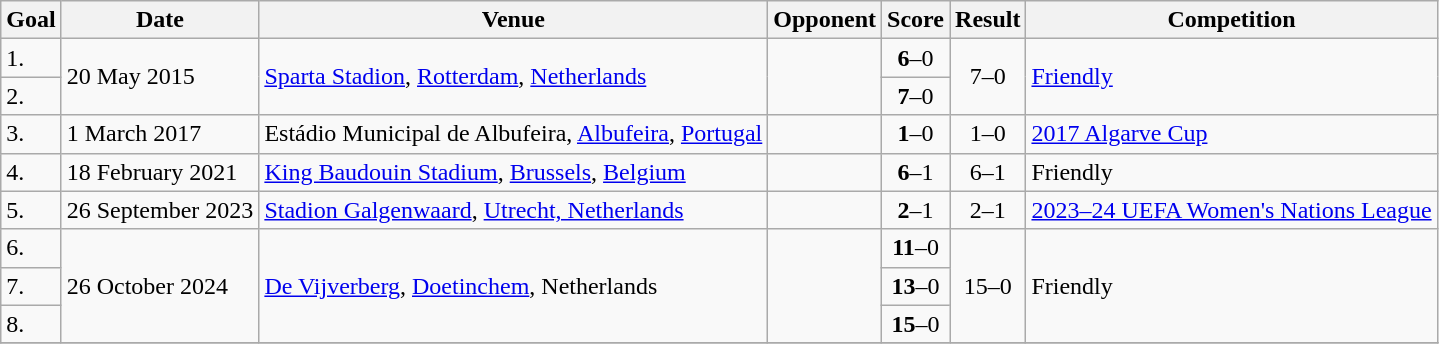<table class="wikitable">
<tr>
<th>Goal</th>
<th>Date</th>
<th>Venue</th>
<th>Opponent</th>
<th>Score</th>
<th>Result</th>
<th>Competition</th>
</tr>
<tr>
<td>1.</td>
<td rowspan=2>20 May 2015</td>
<td rowspan=2><a href='#'>Sparta Stadion</a>, <a href='#'>Rotterdam</a>, <a href='#'>Netherlands</a></td>
<td rowspan=2></td>
<td align=center><strong>6</strong>–0</td>
<td rowspan=2 align=center>7–0</td>
<td rowspan=2><a href='#'>Friendly</a></td>
</tr>
<tr>
<td>2.</td>
<td align=center><strong>7</strong>–0</td>
</tr>
<tr>
<td>3.</td>
<td>1 March 2017</td>
<td>Estádio Municipal de Albufeira, <a href='#'>Albufeira</a>, <a href='#'>Portugal</a></td>
<td></td>
<td align=center><strong>1</strong>–0</td>
<td align=center>1–0</td>
<td><a href='#'>2017 Algarve Cup</a></td>
</tr>
<tr>
<td>4.</td>
<td>18 February 2021</td>
<td><a href='#'>King Baudouin Stadium</a>, <a href='#'>Brussels</a>, <a href='#'>Belgium</a></td>
<td></td>
<td align=center><strong>6</strong>–1</td>
<td align=center>6–1</td>
<td>Friendly</td>
</tr>
<tr>
<td>5.</td>
<td>26 September 2023</td>
<td><a href='#'>Stadion Galgenwaard</a>, <a href='#'>Utrecht, Netherlands</a></td>
<td></td>
<td align=center><strong>2</strong>–1</td>
<td align=center>2–1</td>
<td><a href='#'>2023–24 UEFA Women's Nations League</a></td>
</tr>
<tr>
<td>6.</td>
<td rowspan=3>26 October 2024</td>
<td rowspan=3><a href='#'>De Vijverberg</a>, <a href='#'>Doetinchem</a>, Netherlands</td>
<td rowspan=3></td>
<td align=center><strong>11</strong>–0</td>
<td rowspan=3 align=center>15–0</td>
<td rowspan=3>Friendly</td>
</tr>
<tr>
<td>7.</td>
<td align=center><strong>13</strong>–0</td>
</tr>
<tr>
<td>8.</td>
<td align=center><strong>15</strong>–0</td>
</tr>
<tr>
</tr>
</table>
